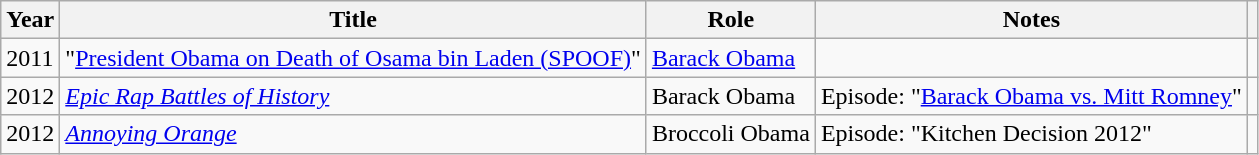<table class="wikitable sortable">
<tr>
<th>Year</th>
<th>Title</th>
<th>Role</th>
<th class="unsortable">Notes</th>
<th scope="col" class="unsortable"></th>
</tr>
<tr>
<td>2011</td>
<td>"<a href='#'>President Obama on Death of Osama bin Laden (SPOOF)</a>"</td>
<td><a href='#'>Barack Obama</a></td>
<td></td>
<td></td>
</tr>
<tr>
<td>2012</td>
<td><em><a href='#'>Epic Rap Battles of History</a></em></td>
<td>Barack Obama</td>
<td>Episode: "<a href='#'>Barack Obama vs. Mitt Romney</a>"</td>
<td></td>
</tr>
<tr>
<td>2012</td>
<td><em><a href='#'>Annoying Orange</a></em></td>
<td>Broccoli Obama</td>
<td>Episode: "Kitchen Decision 2012"</td>
<td></td>
</tr>
</table>
